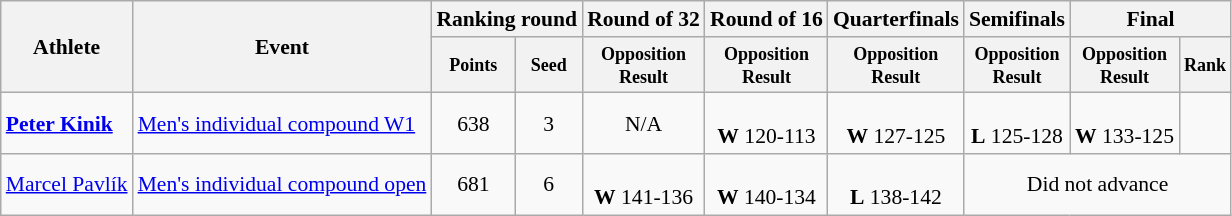<table class="wikitable" style="font-size:90%">
<tr>
<th rowspan="2">Athlete</th>
<th rowspan="2">Event</th>
<th colspan="2">Ranking round</th>
<th>Round of 32</th>
<th>Round of 16</th>
<th>Quarterfinals</th>
<th>Semifinals</th>
<th colspan="2">Final</th>
</tr>
<tr>
<th style="line-height:1em"><small>Points</small></th>
<th style="line-height:1em"><small>Seed</small></th>
<th style="line-height:1em"><small>Opposition<br>Result</small></th>
<th style="line-height:1em"><small>Opposition<br>Result</small></th>
<th style="line-height:1em"><small>Opposition<br>Result</small></th>
<th style="line-height:1em"><small>Opposition<br>Result</small></th>
<th style="line-height:1em"><small>Opposition<br>Result</small></th>
<th style="line-height:1em"><small>Rank</small></th>
</tr>
<tr>
<td><strong><a href='#'>Peter Kinik</a></strong></td>
<td><a href='#'>Men's individual compound W1</a></td>
<td align=center>638</td>
<td align=center>3</td>
<td align=center>N/A</td>
<td align=center><br> <strong>W</strong> 120-113</td>
<td align=center><br> <strong>W</strong> 127-125</td>
<td align=center><br> <strong>L</strong> 125-128</td>
<td align=center><br> <strong>W</strong> 133-125</td>
<td align=center></td>
</tr>
<tr>
<td><a href='#'>Marcel Pavlík</a></td>
<td><a href='#'>Men's individual compound open</a></td>
<td align=center>681</td>
<td align=center>6</td>
<td align=center><br> <strong>W</strong> 141-136</td>
<td align=center><br> <strong>W</strong> 140-134</td>
<td align=center><br> <strong>L</strong> 138-142</td>
<td align=center colspan="3">Did not advance</td>
</tr>
</table>
